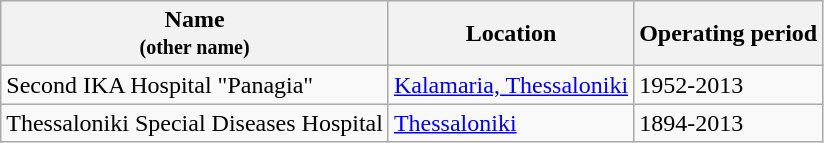<table class="wikitable sortable stripe">
<tr>
<th>Name<br> <small>(other name)</small></th>
<th>Location</th>
<th>Operating period</th>
</tr>
<tr>
<td>Second IKA Hospital "Panagia"</td>
<td><a href='#'>Kalamaria, Thessaloniki</a></td>
<td>1952-2013</td>
</tr>
<tr>
<td>Thessaloniki Special Diseases Hospital</td>
<td><a href='#'>Thessaloniki</a></td>
<td>1894-2013</td>
</tr>
</table>
